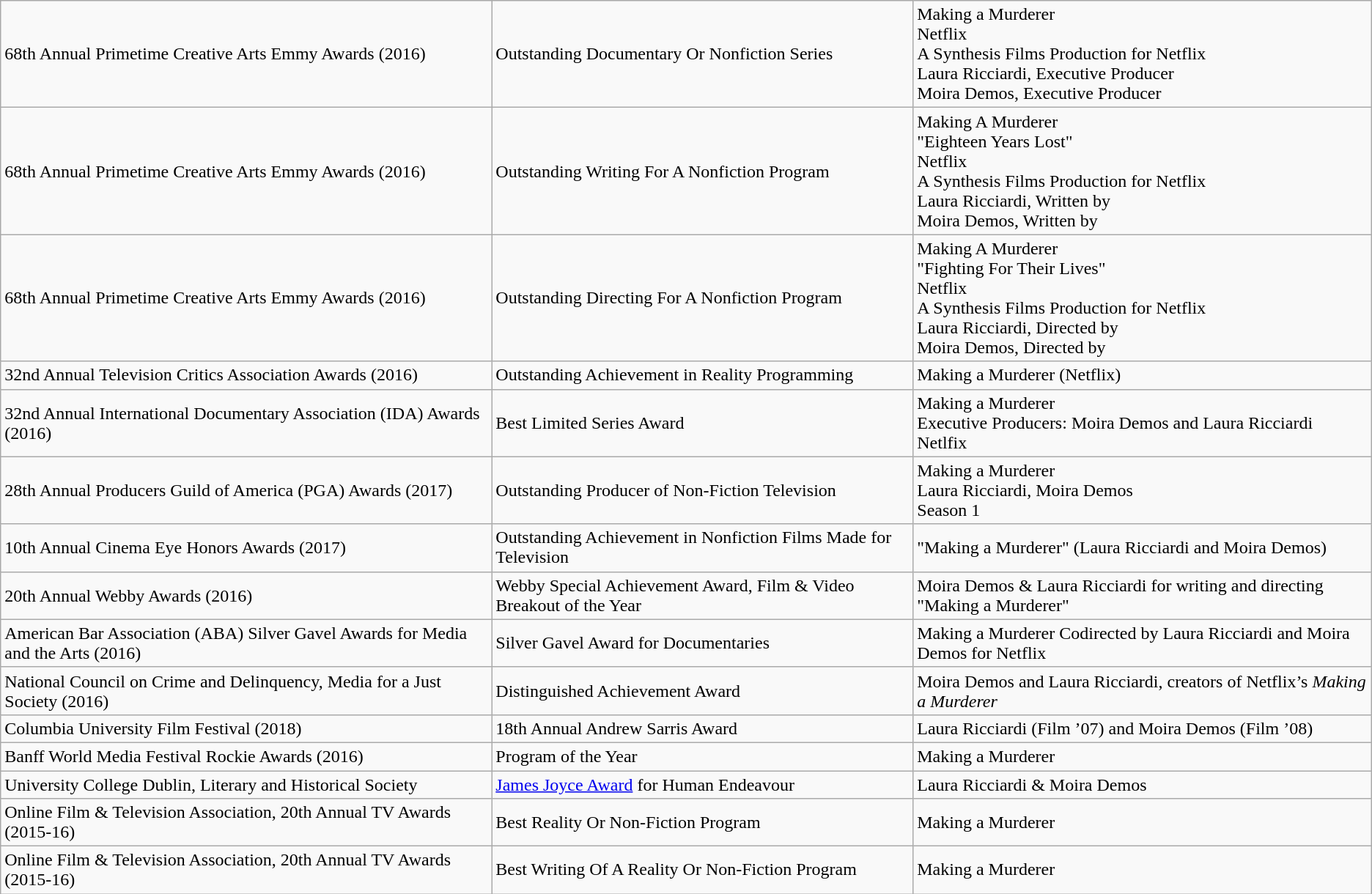<table class="wikitable">
<tr>
<td>68th Annual Primetime Creative Arts Emmy Awards (2016)</td>
<td>Outstanding Documentary Or Nonfiction Series</td>
<td>Making a Murderer<br>Netflix<br>A Synthesis Films Production for Netflix<br>Laura Ricciardi, Executive Producer<br>Moira Demos, Executive Producer</td>
</tr>
<tr>
<td>68th Annual Primetime Creative Arts Emmy Awards (2016)</td>
<td>Outstanding Writing For A Nonfiction Program</td>
<td>Making A Murderer<br>"Eighteen Years Lost"<br>Netflix<br>A Synthesis Films Production for Netflix<br>Laura Ricciardi, Written by<br>Moira Demos, Written by</td>
</tr>
<tr>
<td>68th Annual Primetime Creative Arts Emmy Awards (2016)</td>
<td>Outstanding Directing For A Nonfiction Program</td>
<td>Making A Murderer<br>"Fighting For Their Lives"<br>Netflix<br>A Synthesis Films Production for Netflix<br>Laura Ricciardi, Directed by<br>Moira Demos, Directed by</td>
</tr>
<tr>
<td>32nd Annual Television Critics Association Awards (2016)</td>
<td>Outstanding Achievement in Reality Programming</td>
<td>Making a Murderer (Netflix)</td>
</tr>
<tr>
<td>32nd Annual International Documentary Association (IDA) Awards (2016)</td>
<td>Best Limited Series Award</td>
<td>Making a Murderer<br>Executive Producers: Moira Demos and Laura Ricciardi<br>Netlfix</td>
</tr>
<tr>
<td>28th Annual Producers Guild of America (PGA) Awards (2017)</td>
<td>Outstanding Producer of Non-Fiction Television</td>
<td>Making a Murderer<br>Laura Ricciardi, Moira Demos<br>Season 1</td>
</tr>
<tr>
<td>10th Annual Cinema Eye Honors Awards (2017)</td>
<td>Outstanding Achievement in Nonfiction Films Made for Television</td>
<td>"Making a Murderer" (Laura Ricciardi and Moira Demos)</td>
</tr>
<tr>
<td>20th Annual Webby Awards (2016)</td>
<td>Webby Special Achievement Award, Film & Video Breakout of the Year</td>
<td>Moira Demos & Laura Ricciardi for writing and directing "Making a Murderer"</td>
</tr>
<tr>
<td>American Bar Association (ABA) Silver Gavel Awards for Media and the Arts (2016)</td>
<td>Silver Gavel Award for Documentaries</td>
<td>Making a Murderer Codirected by Laura Ricciardi and Moira Demos for Netflix</td>
</tr>
<tr>
<td>National Council on Crime and Delinquency, Media for a Just Society (2016)</td>
<td>Distinguished Achievement Award</td>
<td>Moira Demos and Laura Ricciardi, creators of Netflix’s <em>Making a Murderer</em></td>
</tr>
<tr>
<td>Columbia University Film Festival (2018)</td>
<td>18th Annual Andrew Sarris Award</td>
<td>Laura Ricciardi (Film ’07) and Moira Demos (Film ’08)</td>
</tr>
<tr>
<td>Banff World Media Festival Rockie Awards (2016)</td>
<td>Program of the Year</td>
<td>Making a Murderer</td>
</tr>
<tr>
<td>University College Dublin, Literary and Historical Society</td>
<td><a href='#'>James Joyce Award</a> for Human Endeavour</td>
<td>Laura Ricciardi & Moira Demos</td>
</tr>
<tr>
<td>Online Film & Television Association, 20th Annual TV Awards (2015-16)</td>
<td>Best Reality Or Non-Fiction Program</td>
<td>Making a Murderer</td>
</tr>
<tr>
<td>Online Film & Television Association, 20th Annual TV Awards (2015-16)</td>
<td>Best Writing Of A Reality Or Non-Fiction Program</td>
<td>Making a Murderer</td>
</tr>
</table>
